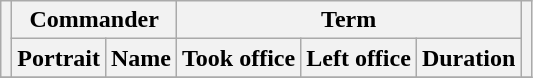<table class="wikitable sortable">
<tr>
<th rowspan=2></th>
<th colspan=2>Commander</th>
<th colspan=3>Term</th>
<th rowspan=2></th>
</tr>
<tr>
<th>Portrait</th>
<th>Name</th>
<th>Took office</th>
<th>Left office</th>
<th>Duration</th>
</tr>
<tr>
</tr>
</table>
